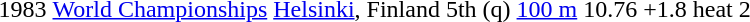<table>
<tr>
<td>1983</td>
<td><a href='#'>World Championships</a></td>
<td><a href='#'>Helsinki</a>, Finland</td>
<td>5th (q)</td>
<td><a href='#'>100 m</a></td>
<td>10.76</td>
<td>+1.8</td>
<td>heat 2</td>
</tr>
</table>
